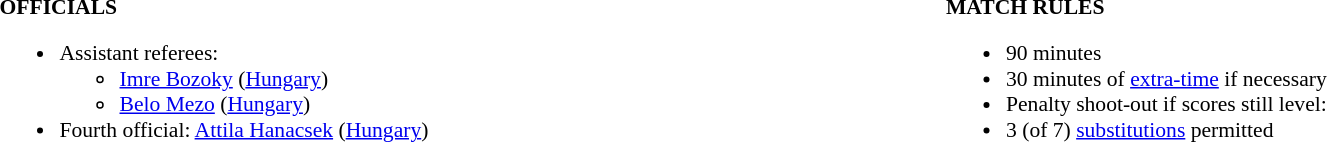<table width=100% style="font-size: 90%">
<tr>
<td width=50% valign=top><br><strong>OFFICIALS</strong><ul><li>Assistant referees:<ul><li><a href='#'>Imre Bozoky</a> (<a href='#'>Hungary</a>)</li><li><a href='#'>Belo Mezo</a> (<a href='#'>Hungary</a>)</li></ul></li><li>Fourth official: <a href='#'>Attila Hanacsek</a> (<a href='#'>Hungary</a>)</li></ul></td>
<td width=50% valign=top><br><strong>MATCH RULES</strong><ul><li>90 minutes</li><li>30 minutes of <a href='#'>extra-time</a> if necessary</li><li>Penalty shoot-out if scores still level:</li><li>3 (of 7) <a href='#'>substitutions</a> permitted</li></ul></td>
</tr>
</table>
